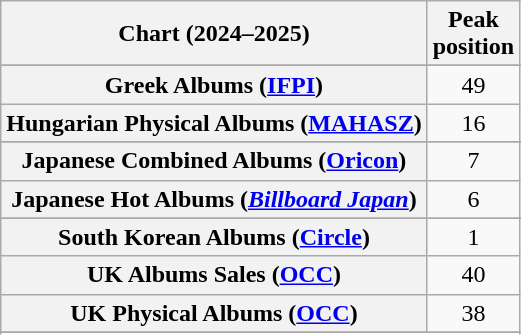<table class="wikitable sortable plainrowheaders" style="text-align:center">
<tr>
<th scope="col">Chart (2024–2025)</th>
<th scope="col">Peak<br>position</th>
</tr>
<tr>
</tr>
<tr>
</tr>
<tr>
<th scope="row">Greek Albums (<a href='#'>IFPI</a>)</th>
<td>49</td>
</tr>
<tr>
<th scope="row">Hungarian Physical Albums (<a href='#'>MAHASZ</a>)</th>
<td>16</td>
</tr>
<tr>
</tr>
<tr>
<th scope="row">Japanese Combined Albums (<a href='#'>Oricon</a>)</th>
<td>7</td>
</tr>
<tr>
<th scope="row">Japanese Hot Albums (<em><a href='#'>Billboard Japan</a></em>)</th>
<td>6</td>
</tr>
<tr>
</tr>
<tr>
</tr>
<tr>
<th scope="row">South Korean Albums (<a href='#'>Circle</a>)</th>
<td>1</td>
</tr>
<tr>
<th scope="row">UK Albums Sales (<a href='#'>OCC</a>)</th>
<td>40</td>
</tr>
<tr>
<th scope="row">UK Physical Albums (<a href='#'>OCC</a>)</th>
<td>38</td>
</tr>
<tr>
</tr>
<tr>
</tr>
<tr>
</tr>
</table>
